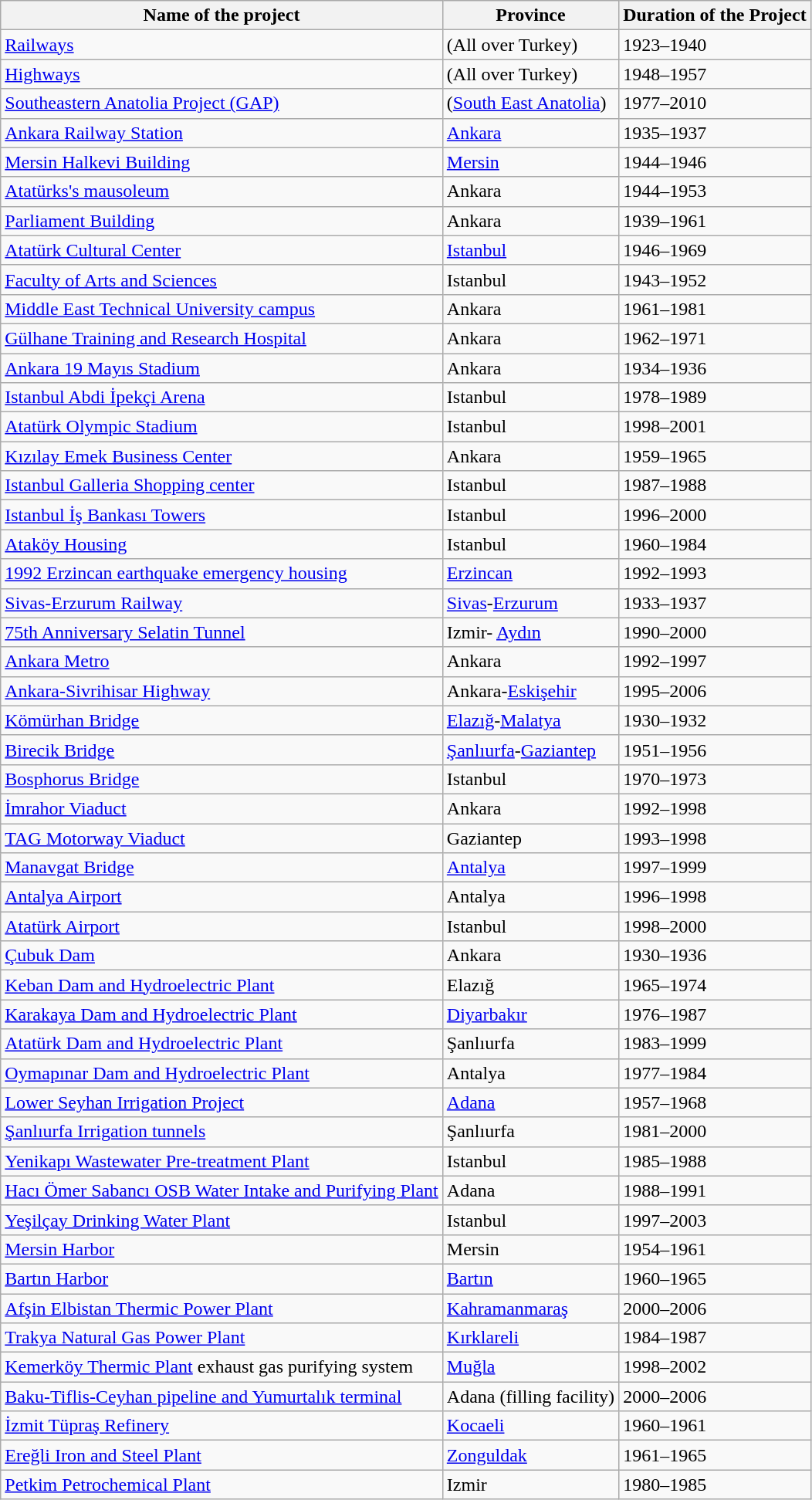<table class="sortable wikitable">
<tr>
<th> Name of the project</th>
<th>Province</th>
<th>Duration of the Project </th>
</tr>
<tr>
<td><a href='#'>Railways</a></td>
<td>(All over Turkey)</td>
<td>1923–1940</td>
</tr>
<tr>
<td><a href='#'>Highways</a></td>
<td>(All over Turkey)</td>
<td>1948–1957</td>
</tr>
<tr>
<td><a href='#'>Southeastern Anatolia Project (GAP)</a></td>
<td>(<a href='#'>South East Anatolia</a>)</td>
<td>1977–2010</td>
</tr>
<tr>
<td><a href='#'>Ankara Railway Station</a></td>
<td><a href='#'>Ankara</a></td>
<td>1935–1937</td>
</tr>
<tr>
<td><a href='#'>Mersin Halkevi Building</a></td>
<td><a href='#'>Mersin</a></td>
<td>1944–1946</td>
</tr>
<tr>
<td><a href='#'>Atatürks's mausoleum</a></td>
<td>Ankara</td>
<td>1944–1953</td>
</tr>
<tr>
<td><a href='#'>Parliament Building</a></td>
<td>Ankara</td>
<td>1939–1961</td>
</tr>
<tr>
<td><a href='#'>Atatürk Cultural Center</a></td>
<td><a href='#'>Istanbul</a></td>
<td>1946–1969</td>
</tr>
<tr>
<td><a href='#'>Faculty of Arts and Sciences</a></td>
<td>Istanbul</td>
<td>1943–1952</td>
</tr>
<tr>
<td><a href='#'>Middle East Technical University campus</a></td>
<td>Ankara</td>
<td>1961–1981</td>
</tr>
<tr>
<td><a href='#'>Gülhane Training and Research Hospital</a></td>
<td>Ankara</td>
<td>1962–1971</td>
</tr>
<tr>
<td><a href='#'>Ankara 19 Mayıs Stadium</a></td>
<td>Ankara</td>
<td>1934–1936</td>
</tr>
<tr>
<td><a href='#'>Istanbul Abdi İpekçi Arena</a></td>
<td>Istanbul</td>
<td>1978–1989</td>
</tr>
<tr>
<td><a href='#'>Atatürk Olympic Stadium</a></td>
<td>Istanbul</td>
<td>1998–2001</td>
</tr>
<tr>
<td><a href='#'>Kızılay Emek Business Center</a></td>
<td>Ankara</td>
<td>1959–1965</td>
</tr>
<tr>
<td><a href='#'>Istanbul Galleria Shopping center</a></td>
<td>Istanbul</td>
<td>1987–1988</td>
</tr>
<tr>
<td><a href='#'>Istanbul İş Bankası Towers</a></td>
<td>Istanbul</td>
<td>1996–2000</td>
</tr>
<tr>
<td><a href='#'>Ataköy Housing</a></td>
<td>Istanbul</td>
<td>1960–1984</td>
</tr>
<tr>
<td><a href='#'>1992 Erzincan earthquake emergency housing</a></td>
<td><a href='#'>Erzincan</a></td>
<td>1992–1993</td>
</tr>
<tr>
<td><a href='#'>Sivas-Erzurum Railway</a></td>
<td><a href='#'>Sivas</a>-<a href='#'>Erzurum</a></td>
<td>1933–1937</td>
</tr>
<tr>
<td><a href='#'>75th Anniversary Selatin Tunnel</a></td>
<td>Izmir- <a href='#'>Aydın</a></td>
<td>1990–2000</td>
</tr>
<tr>
<td><a href='#'>Ankara Metro</a></td>
<td>Ankara</td>
<td>1992–1997</td>
</tr>
<tr>
<td><a href='#'>Ankara-Sivrihisar Highway</a></td>
<td>Ankara-<a href='#'>Eskişehir</a></td>
<td>1995–2006</td>
</tr>
<tr>
<td><a href='#'>Kömürhan Bridge</a></td>
<td><a href='#'>Elazığ</a>-<a href='#'>Malatya</a></td>
<td>1930–1932</td>
</tr>
<tr>
<td><a href='#'>Birecik Bridge</a></td>
<td><a href='#'>Şanlıurfa</a>-<a href='#'>Gaziantep</a></td>
<td>1951–1956</td>
</tr>
<tr>
<td><a href='#'>Bosphorus Bridge</a></td>
<td>Istanbul</td>
<td>1970–1973</td>
</tr>
<tr>
<td><a href='#'>İmrahor Viaduct</a></td>
<td>Ankara</td>
<td>1992–1998</td>
</tr>
<tr>
<td><a href='#'>TAG Motorway Viaduct</a></td>
<td>Gaziantep</td>
<td>1993–1998</td>
</tr>
<tr>
<td><a href='#'>Manavgat Bridge</a></td>
<td><a href='#'>Antalya</a></td>
<td>1997–1999</td>
</tr>
<tr>
<td><a href='#'>Antalya Airport</a></td>
<td>Antalya</td>
<td>1996–1998</td>
</tr>
<tr>
<td><a href='#'>Atatürk Airport</a></td>
<td>Istanbul</td>
<td>1998–2000</td>
</tr>
<tr>
<td><a href='#'>Çubuk Dam</a></td>
<td>Ankara</td>
<td>1930–1936</td>
</tr>
<tr>
<td><a href='#'>Keban Dam and Hydroelectric Plant</a></td>
<td>Elazığ</td>
<td>1965–1974</td>
</tr>
<tr>
<td><a href='#'>Karakaya Dam and Hydroelectric Plant</a></td>
<td><a href='#'>Diyarbakır</a></td>
<td>1976–1987</td>
</tr>
<tr>
<td><a href='#'>Atatürk Dam and Hydroelectric Plant</a></td>
<td>Şanlıurfa</td>
<td>1983–1999</td>
</tr>
<tr>
<td><a href='#'>Oymapınar Dam and Hydroelectric Plant</a></td>
<td>Antalya</td>
<td>1977–1984</td>
</tr>
<tr>
<td><a href='#'>Lower Seyhan Irrigation Project</a></td>
<td><a href='#'>Adana</a></td>
<td>1957–1968</td>
</tr>
<tr>
<td><a href='#'>Şanlıurfa Irrigation tunnels</a></td>
<td>Şanlıurfa</td>
<td>1981–2000</td>
</tr>
<tr>
<td><a href='#'>Yenikapı Wastewater Pre-treatment Plant</a></td>
<td>Istanbul</td>
<td>1985–1988</td>
</tr>
<tr>
<td><a href='#'>Hacı Ömer Sabancı OSB Water Intake and Purifying Plant</a></td>
<td>Adana</td>
<td>1988–1991</td>
</tr>
<tr>
<td><a href='#'>Yeşilçay Drinking Water Plant</a></td>
<td>Istanbul</td>
<td>1997–2003</td>
</tr>
<tr>
<td><a href='#'>Mersin Harbor</a></td>
<td>Mersin</td>
<td>1954–1961</td>
</tr>
<tr>
<td><a href='#'>Bartın Harbor</a></td>
<td><a href='#'>Bartın</a></td>
<td>1960–1965</td>
</tr>
<tr>
<td><a href='#'>Afşin Elbistan Thermic Power Plant</a></td>
<td><a href='#'>Kahramanmaraş</a></td>
<td>2000–2006</td>
</tr>
<tr>
<td><a href='#'>Trakya Natural Gas Power Plant</a></td>
<td><a href='#'>Kırklareli</a></td>
<td>1984–1987</td>
</tr>
<tr>
<td><a href='#'>Kemerköy Thermic Plant</a> exhaust gas purifying system</td>
<td><a href='#'>Muğla</a></td>
<td>1998–2002</td>
</tr>
<tr>
<td><a href='#'>Baku-Tiflis-Ceyhan pipeline and Yumurtalık terminal</a></td>
<td>Adana (filling facility)</td>
<td>2000–2006</td>
</tr>
<tr>
<td><a href='#'>İzmit Tüpraş Refinery</a></td>
<td><a href='#'>Kocaeli</a></td>
<td>1960–1961</td>
</tr>
<tr>
<td><a href='#'>Ereğli Iron and Steel Plant</a></td>
<td><a href='#'>Zonguldak</a></td>
<td>1961–1965</td>
</tr>
<tr>
<td><a href='#'>Petkim Petrochemical Plant</a></td>
<td>Izmir</td>
<td>1980–1985</td>
</tr>
</table>
